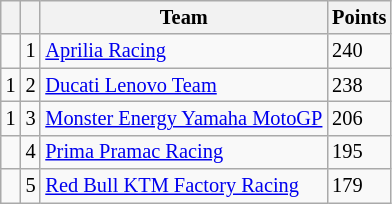<table class="wikitable" style="font-size: 85%;">
<tr>
<th></th>
<th></th>
<th>Team</th>
<th>Points</th>
</tr>
<tr>
<td></td>
<td align=center>1</td>
<td> <a href='#'>Aprilia Racing</a></td>
<td align=left>240</td>
</tr>
<tr>
<td> 1</td>
<td align=center>2</td>
<td> <a href='#'>Ducati Lenovo Team</a></td>
<td align=left>238</td>
</tr>
<tr>
<td> 1</td>
<td align=center>3</td>
<td> <a href='#'>Monster Energy Yamaha MotoGP</a></td>
<td align=left>206</td>
</tr>
<tr>
<td></td>
<td align=center>4</td>
<td> <a href='#'>Prima Pramac Racing</a></td>
<td align=left>195</td>
</tr>
<tr>
<td></td>
<td align=center>5</td>
<td> <a href='#'>Red Bull KTM Factory Racing</a></td>
<td align=left>179</td>
</tr>
</table>
